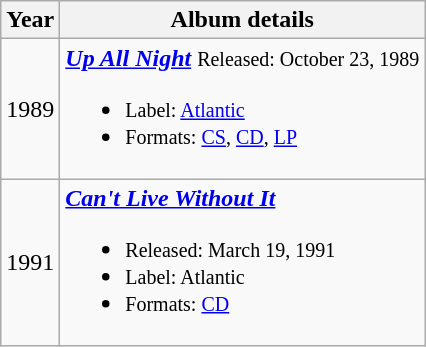<table class="wikitable" style="text-align:center;">
<tr>
<th>Year</th>
<th>Album details</th>
</tr>
<tr>
<td>1989</td>
<td style="text-align:left;"><strong><em><a href='#'>Up All Night</a></em></strong> <small>Released: October 23, 1989</small><br><ul><li><small>Label: <a href='#'>Atlantic</a></small></li><li><small>Formats: <a href='#'>CS</a>, <a href='#'>CD</a>, <a href='#'>LP</a></small></li></ul></td>
</tr>
<tr>
<td>1991</td>
<td style="text-align:left;"><strong><em><a href='#'>Can't Live Without It</a></em></strong><br><ul><li><small>Released: March 19, 1991</small></li><li><small>Label: Atlantic</small></li><li><small>Formats: <a href='#'>CD</a></small></li></ul></td>
</tr>
</table>
